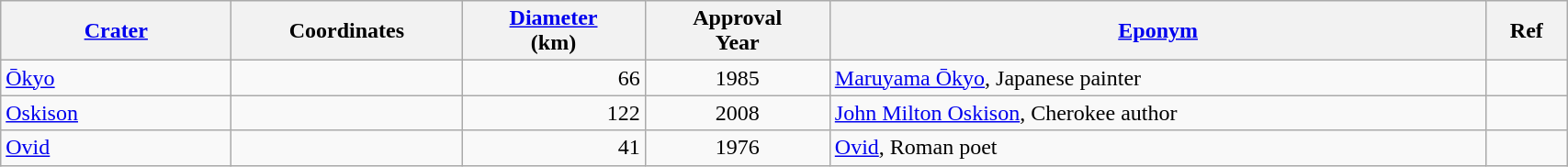<table class="wikitable unsortable" style="min-width: 90%">
<tr>
<th style="width:10em"><a href='#'>Crater</a></th>
<th style="width:10em">Coordinates</th>
<th><a href='#'>Diameter</a><br>(km)</th>
<th>Approval<br>Year</th>
<th class="unsortable"><a href='#'>Eponym</a></th>
<th class="unsortable">Ref</th>
</tr>
<tr id="Ōkyo">
<td><a href='#'>Ōkyo</a></td>
<td></td>
<td align=right>66</td>
<td align=center>1985</td>
<td><a href='#'>Maruyama Ōkyo</a>, Japanese painter</td>
<td></td>
</tr>
<tr id="Oskison">
<td><a href='#'>Oskison</a></td>
<td></td>
<td align=right>122</td>
<td align=center>2008</td>
<td><a href='#'>John Milton Oskison</a>, Cherokee author</td>
<td></td>
</tr>
<tr id="Ovid">
<td><a href='#'>Ovid</a></td>
<td></td>
<td align=right>41</td>
<td align=center>1976</td>
<td><a href='#'>Ovid</a>, Roman poet</td>
<td></td>
</tr>
</table>
